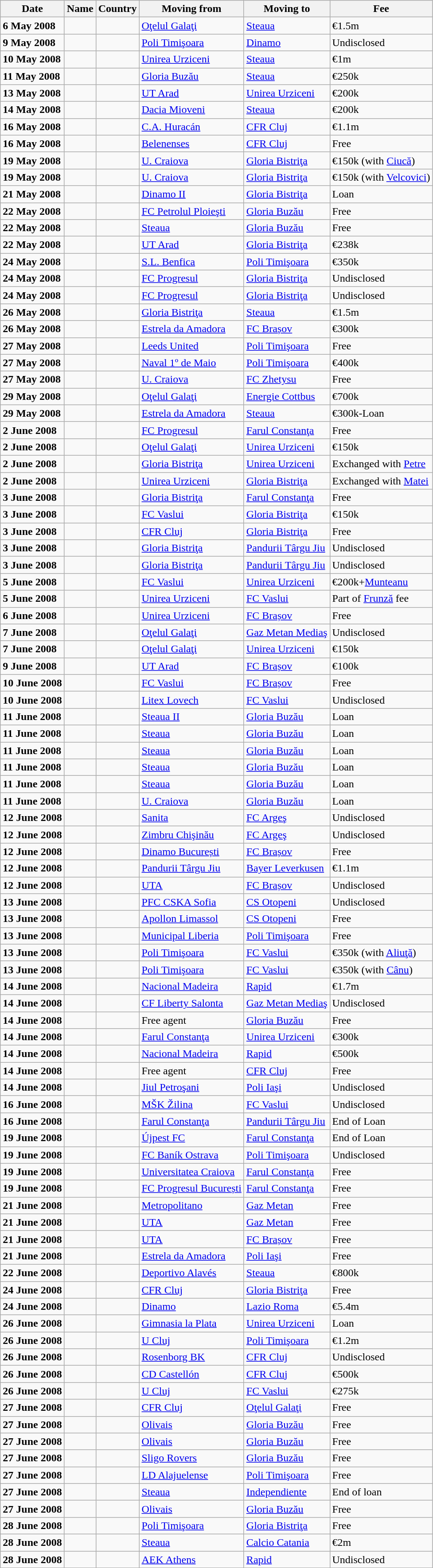<table class="wikitable sortable">
<tr>
<th>Date</th>
<th>Name</th>
<th>Country</th>
<th>Moving from</th>
<th>Moving to</th>
<th>Fee</th>
</tr>
<tr>
<td><strong>6 May 2008</strong></td>
<td></td>
<td></td>
<td><a href='#'>Oţelul Galaţi</a></td>
<td><a href='#'>Steaua</a></td>
<td>€1.5m</td>
</tr>
<tr>
<td><strong>9 May 2008</strong></td>
<td></td>
<td></td>
<td><a href='#'>Poli Timişoara</a></td>
<td><a href='#'>Dinamo</a></td>
<td>Undisclosed</td>
</tr>
<tr>
<td><strong>10 May 2008</strong></td>
<td></td>
<td></td>
<td><a href='#'>Unirea Urziceni</a></td>
<td><a href='#'>Steaua</a></td>
<td>€1m</td>
</tr>
<tr>
<td><strong>11 May 2008</strong></td>
<td></td>
<td></td>
<td><a href='#'>Gloria Buzău</a></td>
<td><a href='#'>Steaua</a></td>
<td>€250k</td>
</tr>
<tr>
<td><strong>13 May 2008</strong></td>
<td></td>
<td></td>
<td><a href='#'>UT Arad</a></td>
<td><a href='#'>Unirea Urziceni</a></td>
<td>€200k</td>
</tr>
<tr>
<td><strong>14 May 2008</strong></td>
<td></td>
<td></td>
<td><a href='#'>Dacia Mioveni</a></td>
<td><a href='#'>Steaua</a></td>
<td>€200k</td>
</tr>
<tr>
<td><strong>16 May 2008</strong></td>
<td></td>
<td></td>
<td><a href='#'>C.A. Huracán</a></td>
<td><a href='#'>CFR Cluj</a></td>
<td>€1.1m</td>
</tr>
<tr>
<td><strong>16 May 2008</strong></td>
<td></td>
<td></td>
<td><a href='#'>Belenenses</a></td>
<td><a href='#'>CFR Cluj</a></td>
<td>Free</td>
</tr>
<tr>
<td><strong>19 May 2008</strong></td>
<td></td>
<td></td>
<td><a href='#'>U. Craiova</a></td>
<td><a href='#'>Gloria Bistriţa</a></td>
<td>€150k (with <a href='#'>Ciucă</a>)</td>
</tr>
<tr>
<td><strong>19 May 2008</strong></td>
<td></td>
<td></td>
<td><a href='#'>U. Craiova</a></td>
<td><a href='#'>Gloria Bistriţa</a></td>
<td>€150k (with <a href='#'>Velcovici</a>)</td>
</tr>
<tr>
<td><strong>21 May 2008</strong></td>
<td></td>
<td></td>
<td><a href='#'>Dinamo II</a></td>
<td><a href='#'>Gloria Bistriţa</a></td>
<td>Loan</td>
</tr>
<tr>
<td><strong>22 May 2008</strong></td>
<td></td>
<td></td>
<td><a href='#'>FC Petrolul Ploieşti</a></td>
<td><a href='#'>Gloria Buzău</a></td>
<td>Free</td>
</tr>
<tr>
<td><strong>22 May 2008</strong></td>
<td></td>
<td></td>
<td><a href='#'>Steaua</a></td>
<td><a href='#'>Gloria Buzău</a></td>
<td>Free</td>
</tr>
<tr>
<td><strong>22 May 2008</strong></td>
<td></td>
<td></td>
<td><a href='#'>UT Arad</a></td>
<td><a href='#'>Gloria Bistriţa</a></td>
<td>€238k</td>
</tr>
<tr>
<td><strong>24 May 2008</strong></td>
<td></td>
<td></td>
<td><a href='#'>S.L. Benfica</a></td>
<td><a href='#'>Poli Timişoara</a></td>
<td>€350k</td>
</tr>
<tr>
<td><strong>24 May 2008</strong></td>
<td></td>
<td></td>
<td><a href='#'>FC Progresul</a></td>
<td><a href='#'>Gloria Bistriţa</a></td>
<td>Undisclosed</td>
</tr>
<tr>
<td><strong>24 May 2008</strong></td>
<td></td>
<td></td>
<td><a href='#'>FC Progresul</a></td>
<td><a href='#'>Gloria Bistriţa</a></td>
<td>Undisclosed</td>
</tr>
<tr>
<td><strong>26 May 2008</strong></td>
<td></td>
<td></td>
<td><a href='#'>Gloria Bistriţa</a></td>
<td><a href='#'>Steaua</a></td>
<td>€1.5m</td>
</tr>
<tr>
<td><strong>26 May 2008</strong></td>
<td></td>
<td></td>
<td><a href='#'>Estrela da Amadora</a></td>
<td><a href='#'>FC Brașov</a></td>
<td>€300k</td>
</tr>
<tr>
<td><strong>27 May 2008</strong></td>
<td></td>
<td></td>
<td><a href='#'>Leeds United</a></td>
<td><a href='#'>Poli Timişoara</a></td>
<td>Free</td>
</tr>
<tr>
<td><strong>27 May 2008</strong></td>
<td></td>
<td></td>
<td><a href='#'>Naval 1º de Maio</a></td>
<td><a href='#'>Poli Timişoara</a></td>
<td>€400k</td>
</tr>
<tr>
<td><strong>27 May 2008</strong></td>
<td></td>
<td></td>
<td><a href='#'>U. Craiova</a></td>
<td><a href='#'>FC Zhetysu</a></td>
<td>Free</td>
</tr>
<tr>
<td><strong>29 May 2008</strong></td>
<td></td>
<td></td>
<td><a href='#'>Oţelul Galaţi</a></td>
<td><a href='#'>Energie Cottbus</a></td>
<td>€700k</td>
</tr>
<tr>
<td><strong>29 May 2008</strong></td>
<td></td>
<td></td>
<td><a href='#'>Estrela da Amadora</a></td>
<td><a href='#'>Steaua</a></td>
<td>€300k-Loan</td>
</tr>
<tr>
<td><strong>2 June 2008</strong></td>
<td></td>
<td></td>
<td><a href='#'>FC Progresul</a></td>
<td><a href='#'>Farul Constanţa</a></td>
<td>Free</td>
</tr>
<tr>
<td><strong>2 June 2008</strong></td>
<td></td>
<td></td>
<td><a href='#'>Oţelul Galaţi</a></td>
<td><a href='#'>Unirea Urziceni</a></td>
<td>€150k</td>
</tr>
<tr>
<td><strong>2 June 2008</strong></td>
<td></td>
<td></td>
<td><a href='#'>Gloria Bistriţa</a></td>
<td><a href='#'>Unirea Urziceni</a></td>
<td>Exchanged with <a href='#'>Petre</a></td>
</tr>
<tr>
<td><strong>2 June 2008</strong></td>
<td></td>
<td></td>
<td><a href='#'>Unirea Urziceni</a></td>
<td><a href='#'>Gloria Bistriţa</a></td>
<td>Exchanged with <a href='#'>Matei</a></td>
</tr>
<tr>
<td><strong>3 June 2008</strong></td>
<td></td>
<td></td>
<td><a href='#'>Gloria Bistriţa</a></td>
<td><a href='#'>Farul Constanţa</a></td>
<td>Free</td>
</tr>
<tr>
<td><strong>3 June 2008</strong></td>
<td></td>
<td></td>
<td><a href='#'>FC Vaslui</a></td>
<td><a href='#'>Gloria Bistriţa</a></td>
<td>€150k</td>
</tr>
<tr>
<td><strong>3 June 2008</strong></td>
<td></td>
<td></td>
<td><a href='#'>CFR Cluj</a></td>
<td><a href='#'>Gloria Bistriţa</a></td>
<td>Free</td>
</tr>
<tr>
<td><strong>3 June 2008</strong></td>
<td></td>
<td></td>
<td><a href='#'>Gloria Bistriţa</a></td>
<td><a href='#'>Pandurii Târgu Jiu</a></td>
<td>Undisclosed</td>
</tr>
<tr>
<td><strong>3 June 2008</strong></td>
<td></td>
<td></td>
<td><a href='#'>Gloria Bistriţa</a></td>
<td><a href='#'>Pandurii Târgu Jiu</a></td>
<td>Undisclosed</td>
</tr>
<tr>
<td><strong>5 June 2008</strong></td>
<td></td>
<td></td>
<td><a href='#'>FC Vaslui</a></td>
<td><a href='#'>Unirea Urziceni</a></td>
<td>€200k+<a href='#'>Munteanu</a></td>
</tr>
<tr>
<td><strong>5 June 2008</strong></td>
<td></td>
<td></td>
<td><a href='#'>Unirea Urziceni</a></td>
<td><a href='#'>FC Vaslui</a></td>
<td>Part of <a href='#'>Frunză</a> fee</td>
</tr>
<tr>
<td><strong>6 June 2008</strong></td>
<td></td>
<td></td>
<td><a href='#'>Unirea Urziceni</a></td>
<td><a href='#'>FC Brașov</a></td>
<td>Free</td>
</tr>
<tr>
<td><strong>7 June 2008</strong></td>
<td></td>
<td></td>
<td><a href='#'>Oţelul Galaţi</a></td>
<td><a href='#'>Gaz Metan Mediaş</a></td>
<td>Undisclosed</td>
</tr>
<tr>
<td><strong>7 June 2008</strong></td>
<td></td>
<td></td>
<td><a href='#'>Oţelul Galaţi</a></td>
<td><a href='#'>Unirea Urziceni</a></td>
<td>€150k</td>
</tr>
<tr>
<td><strong>9 June 2008</strong></td>
<td></td>
<td></td>
<td><a href='#'>UT Arad</a></td>
<td><a href='#'>FC Brașov</a></td>
<td>€100k</td>
</tr>
<tr>
<td><strong>10 June 2008</strong></td>
<td></td>
<td></td>
<td><a href='#'>FC Vaslui</a></td>
<td><a href='#'>FC Brașov</a></td>
<td>Free</td>
</tr>
<tr>
<td><strong>10 June 2008</strong></td>
<td></td>
<td></td>
<td><a href='#'>Litex Lovech</a></td>
<td><a href='#'>FC Vaslui</a></td>
<td>Undisclosed</td>
</tr>
<tr>
<td><strong>11 June 2008</strong></td>
<td></td>
<td></td>
<td><a href='#'>Steaua II</a></td>
<td><a href='#'>Gloria Buzău</a></td>
<td>Loan</td>
</tr>
<tr>
<td><strong>11 June 2008</strong></td>
<td></td>
<td></td>
<td><a href='#'>Steaua</a></td>
<td><a href='#'>Gloria Buzău</a></td>
<td>Loan</td>
</tr>
<tr>
<td><strong>11 June 2008</strong></td>
<td></td>
<td></td>
<td><a href='#'>Steaua</a></td>
<td><a href='#'>Gloria Buzău</a></td>
<td>Loan</td>
</tr>
<tr>
<td><strong>11 June 2008</strong></td>
<td></td>
<td></td>
<td><a href='#'>Steaua</a></td>
<td><a href='#'>Gloria Buzău</a></td>
<td>Loan</td>
</tr>
<tr>
<td><strong>11 June 2008</strong></td>
<td></td>
<td></td>
<td><a href='#'>Steaua</a></td>
<td><a href='#'>Gloria Buzău</a></td>
<td>Loan</td>
</tr>
<tr>
<td><strong>11 June 2008</strong></td>
<td></td>
<td></td>
<td><a href='#'>U. Craiova</a></td>
<td><a href='#'>Gloria Buzău</a></td>
<td>Loan</td>
</tr>
<tr>
<td><strong>12 June 2008</strong></td>
<td></td>
<td></td>
<td><a href='#'>Sanita</a></td>
<td><a href='#'>FC Argeş</a></td>
<td>Undisclosed</td>
</tr>
<tr>
<td><strong>12 June 2008</strong></td>
<td></td>
<td></td>
<td><a href='#'>Zimbru Chişinău</a></td>
<td><a href='#'>FC Argeş</a></td>
<td>Undisclosed</td>
</tr>
<tr>
<td><strong>12 June 2008</strong></td>
<td></td>
<td></td>
<td><a href='#'>Dinamo București</a></td>
<td><a href='#'>FC Brașov</a></td>
<td>Free</td>
</tr>
<tr>
<td><strong>12 June 2008</strong></td>
<td></td>
<td></td>
<td><a href='#'>Pandurii Târgu Jiu</a></td>
<td><a href='#'>Bayer Leverkusen</a></td>
<td>€1.1m</td>
</tr>
<tr>
<td><strong>12 June 2008</strong></td>
<td></td>
<td></td>
<td><a href='#'>UTA</a></td>
<td><a href='#'>FC Brașov</a></td>
<td>Undisclosed</td>
</tr>
<tr>
<td><strong>13 June 2008</strong></td>
<td></td>
<td></td>
<td><a href='#'>PFC CSKA Sofia</a></td>
<td><a href='#'>CS Otopeni</a></td>
<td>Undisclosed</td>
</tr>
<tr>
<td><strong>13 June 2008</strong></td>
<td></td>
<td></td>
<td><a href='#'>Apollon Limassol</a></td>
<td><a href='#'>CS Otopeni</a></td>
<td>Free</td>
</tr>
<tr>
<td><strong>13 June 2008</strong></td>
<td></td>
<td></td>
<td><a href='#'>Municipal Liberia</a></td>
<td><a href='#'>Poli Timişoara</a></td>
<td>Free</td>
</tr>
<tr>
<td><strong>13 June 2008</strong></td>
<td></td>
<td></td>
<td><a href='#'>Poli Timişoara</a></td>
<td><a href='#'>FC Vaslui</a></td>
<td>€350k (with <a href='#'>Aliuţă</a>)</td>
</tr>
<tr>
<td><strong>13 June 2008</strong></td>
<td></td>
<td></td>
<td><a href='#'>Poli Timişoara</a></td>
<td><a href='#'>FC Vaslui</a></td>
<td>€350k (with <a href='#'>Cânu</a>)</td>
</tr>
<tr>
<td><strong>14 June 2008</strong></td>
<td></td>
<td></td>
<td><a href='#'>Nacional Madeira</a></td>
<td><a href='#'>Rapid</a></td>
<td>€1.7m</td>
</tr>
<tr>
<td><strong>14 June 2008</strong></td>
<td></td>
<td></td>
<td><a href='#'>CF Liberty Salonta</a></td>
<td><a href='#'>Gaz Metan Mediaş</a></td>
<td>Undisclosed</td>
</tr>
<tr>
<td><strong>14 June 2008</strong></td>
<td></td>
<td></td>
<td>Free agent</td>
<td><a href='#'>Gloria Buzău</a></td>
<td>Free</td>
</tr>
<tr>
<td><strong>14 June 2008</strong></td>
<td></td>
<td></td>
<td><a href='#'>Farul Constanţa</a></td>
<td><a href='#'>Unirea Urziceni</a></td>
<td>€300k</td>
</tr>
<tr>
<td><strong>14 June 2008</strong></td>
<td></td>
<td></td>
<td><a href='#'>Nacional Madeira</a></td>
<td><a href='#'>Rapid</a></td>
<td>€500k</td>
</tr>
<tr>
<td><strong>14 June 2008</strong></td>
<td></td>
<td></td>
<td>Free agent</td>
<td><a href='#'>CFR Cluj</a></td>
<td>Free</td>
</tr>
<tr>
<td><strong>14 June 2008</strong></td>
<td></td>
<td></td>
<td><a href='#'>Jiul Petroşani</a></td>
<td><a href='#'>Poli Iaşi</a></td>
<td>Undisclosed</td>
</tr>
<tr>
<td><strong>16 June 2008</strong></td>
<td></td>
<td></td>
<td><a href='#'>MŠK Žilina</a></td>
<td><a href='#'>FC Vaslui</a></td>
<td>Undisclosed</td>
</tr>
<tr>
<td><strong>16 June 2008</strong></td>
<td></td>
<td></td>
<td><a href='#'>Farul Constanţa</a></td>
<td><a href='#'>Pandurii Târgu Jiu</a></td>
<td>End of Loan</td>
</tr>
<tr>
<td><strong>19 June 2008</strong></td>
<td></td>
<td></td>
<td><a href='#'>Újpest FC</a></td>
<td><a href='#'>Farul Constanţa</a></td>
<td>End of Loan</td>
</tr>
<tr>
<td><strong>19 June 2008</strong></td>
<td></td>
<td></td>
<td><a href='#'>FC Baník Ostrava</a></td>
<td><a href='#'>Poli Timişoara</a></td>
<td>Undisclosed</td>
</tr>
<tr>
<td><strong>19 June 2008</strong></td>
<td></td>
<td></td>
<td><a href='#'>Universitatea Craiova</a></td>
<td><a href='#'>Farul Constanţa</a></td>
<td>Free</td>
</tr>
<tr>
<td><strong>19 June 2008</strong></td>
<td></td>
<td></td>
<td><a href='#'>FC Progresul București</a></td>
<td><a href='#'>Farul Constanţa</a></td>
<td>Free</td>
</tr>
<tr>
<td><strong>21 June 2008</strong></td>
<td></td>
<td></td>
<td><a href='#'>Metropolitano</a></td>
<td><a href='#'>Gaz Metan</a></td>
<td>Free</td>
</tr>
<tr>
<td><strong>21 June 2008</strong></td>
<td></td>
<td></td>
<td><a href='#'>UTA</a></td>
<td><a href='#'>Gaz Metan</a></td>
<td>Free</td>
</tr>
<tr>
<td><strong>21 June 2008</strong></td>
<td></td>
<td></td>
<td><a href='#'>UTA</a></td>
<td><a href='#'>FC Brașov</a></td>
<td>Free</td>
</tr>
<tr>
<td><strong>21 June 2008</strong></td>
<td></td>
<td></td>
<td><a href='#'>Estrela da Amadora</a></td>
<td><a href='#'>Poli Iaşi</a></td>
<td>Free</td>
</tr>
<tr>
<td><strong>22 June 2008</strong></td>
<td></td>
<td></td>
<td><a href='#'>Deportivo Alavés</a></td>
<td><a href='#'>Steaua</a></td>
<td>€800k</td>
</tr>
<tr>
<td><strong>24 June 2008</strong></td>
<td></td>
<td></td>
<td><a href='#'>CFR Cluj</a></td>
<td><a href='#'>Gloria Bistriţa</a></td>
<td>Free</td>
</tr>
<tr>
<td><strong>24 June 2008</strong></td>
<td></td>
<td></td>
<td><a href='#'>Dinamo</a></td>
<td><a href='#'>Lazio Roma</a></td>
<td>€5.4m</td>
</tr>
<tr>
<td><strong>26 June 2008</strong></td>
<td></td>
<td></td>
<td><a href='#'>Gimnasia la Plata</a></td>
<td><a href='#'>Unirea Urziceni</a></td>
<td>Loan</td>
</tr>
<tr>
<td><strong>26 June 2008</strong></td>
<td></td>
<td></td>
<td><a href='#'>U Cluj</a></td>
<td><a href='#'>Poli Timişoara</a></td>
<td>€1.2m</td>
</tr>
<tr>
<td><strong>26 June 2008</strong></td>
<td></td>
<td></td>
<td><a href='#'>Rosenborg BK</a></td>
<td><a href='#'>CFR Cluj</a></td>
<td>Undisclosed</td>
</tr>
<tr>
<td><strong>26 June 2008</strong></td>
<td></td>
<td></td>
<td><a href='#'>CD Castellón</a></td>
<td><a href='#'>CFR Cluj</a></td>
<td>€500k</td>
</tr>
<tr>
<td><strong>26 June 2008</strong></td>
<td></td>
<td></td>
<td><a href='#'>U Cluj</a></td>
<td><a href='#'>FC Vaslui</a></td>
<td>€275k</td>
</tr>
<tr>
<td><strong>27 June 2008</strong></td>
<td></td>
<td></td>
<td><a href='#'>CFR Cluj</a></td>
<td><a href='#'>Oţelul Galaţi</a></td>
<td>Free</td>
</tr>
<tr>
<td><strong>27 June 2008</strong></td>
<td></td>
<td></td>
<td><a href='#'>Olivais</a></td>
<td><a href='#'>Gloria Buzău</a></td>
<td>Free</td>
</tr>
<tr>
<td><strong>27 June 2008</strong></td>
<td></td>
<td></td>
<td><a href='#'>Olivais</a></td>
<td><a href='#'>Gloria Buzău</a></td>
<td>Free</td>
</tr>
<tr>
<td><strong>27 June 2008</strong></td>
<td></td>
<td></td>
<td><a href='#'>Sligo Rovers</a></td>
<td><a href='#'>Gloria Buzău</a></td>
<td>Free</td>
</tr>
<tr>
<td><strong>27 June 2008</strong></td>
<td></td>
<td></td>
<td><a href='#'>LD Alajuelense</a></td>
<td><a href='#'>Poli Timişoara</a></td>
<td>Free</td>
</tr>
<tr>
<td><strong>27 June 2008</strong></td>
<td></td>
<td></td>
<td><a href='#'>Steaua</a></td>
<td><a href='#'>Independiente</a></td>
<td>End of loan</td>
</tr>
<tr>
<td><strong>27 June 2008</strong></td>
<td></td>
<td></td>
<td><a href='#'>Olivais</a></td>
<td><a href='#'>Gloria Buzău</a></td>
<td>Free</td>
</tr>
<tr>
<td><strong>28 June 2008</strong></td>
<td></td>
<td></td>
<td><a href='#'>Poli Timişoara</a></td>
<td><a href='#'>Gloria Bistriţa</a></td>
<td>Free</td>
</tr>
<tr>
<td><strong>28 June 2008</strong></td>
<td></td>
<td></td>
<td><a href='#'>Steaua</a></td>
<td><a href='#'>Calcio Catania</a></td>
<td>€2m</td>
</tr>
<tr>
<td><strong>28 June 2008</strong></td>
<td></td>
<td></td>
<td><a href='#'>AEK Athens</a></td>
<td><a href='#'>Rapid</a></td>
<td>Undisclosed</td>
</tr>
</table>
